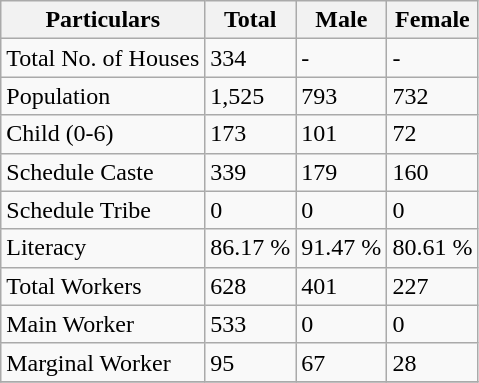<table class="wikitable sortable">
<tr>
<th>Particulars</th>
<th>Total</th>
<th>Male</th>
<th>Female</th>
</tr>
<tr>
<td>Total No. of Houses</td>
<td>334</td>
<td>-</td>
<td>-</td>
</tr>
<tr>
<td>Population</td>
<td>1,525</td>
<td>793</td>
<td>732</td>
</tr>
<tr>
<td>Child (0-6)</td>
<td>173</td>
<td>101</td>
<td>72</td>
</tr>
<tr>
<td>Schedule Caste</td>
<td>339</td>
<td>179</td>
<td>160</td>
</tr>
<tr>
<td>Schedule Tribe</td>
<td>0</td>
<td>0</td>
<td>0</td>
</tr>
<tr>
<td>Literacy</td>
<td>86.17 %</td>
<td>91.47 %</td>
<td>80.61 %</td>
</tr>
<tr>
<td>Total Workers</td>
<td>628</td>
<td>401</td>
<td>227</td>
</tr>
<tr>
<td>Main Worker</td>
<td>533</td>
<td>0</td>
<td>0</td>
</tr>
<tr>
<td>Marginal Worker</td>
<td>95</td>
<td>67</td>
<td>28</td>
</tr>
<tr>
</tr>
</table>
